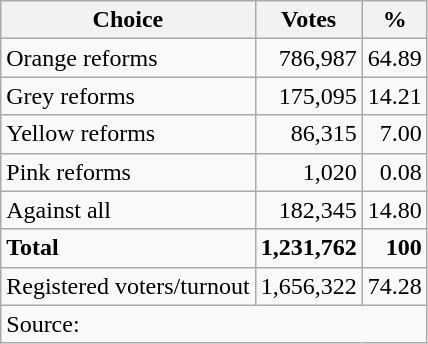<table class=wikitable style=text-align:right>
<tr>
<th>Choice</th>
<th>Votes</th>
<th>%</th>
</tr>
<tr>
<td align=left>Orange reforms</td>
<td>786,987</td>
<td>64.89</td>
</tr>
<tr>
<td align=left>Grey reforms</td>
<td>175,095</td>
<td>14.21</td>
</tr>
<tr>
<td align=left>Yellow reforms</td>
<td>86,315</td>
<td>7.00</td>
</tr>
<tr>
<td align=left>Pink reforms</td>
<td>1,020</td>
<td>0.08</td>
</tr>
<tr>
<td align=left>Against all</td>
<td>182,345</td>
<td>14.80</td>
</tr>
<tr>
<td align=left><strong>Total</strong></td>
<td><strong>1,231,762</strong></td>
<td><strong>100</strong></td>
</tr>
<tr>
<td align=left>Registered voters/turnout</td>
<td>1,656,322</td>
<td>74.28</td>
</tr>
<tr>
<td align=left colspan=3>Source: </td>
</tr>
</table>
